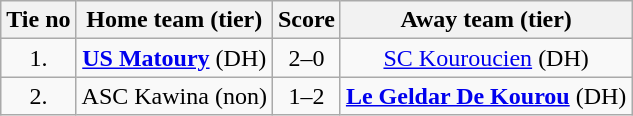<table class="wikitable" style="text-align: center">
<tr>
<th>Tie no</th>
<th>Home team (tier)</th>
<th>Score</th>
<th>Away team (tier)</th>
</tr>
<tr>
<td>1.</td>
<td> <strong><a href='#'>US Matoury</a></strong> (DH)</td>
<td>2–0</td>
<td><a href='#'>SC Kouroucien</a> (DH) </td>
</tr>
<tr>
<td>2.</td>
<td> ASC Kawina (non)</td>
<td>1–2</td>
<td><strong><a href='#'>Le Geldar De Kourou</a></strong> (DH) </td>
</tr>
</table>
